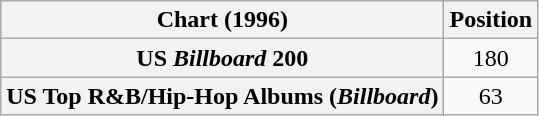<table class="wikitable sortable plainrowheaders" style="text-align:center">
<tr>
<th scope="col">Chart (1996)</th>
<th scope="col">Position</th>
</tr>
<tr>
<th scope="row">US <em>Billboard</em> 200</th>
<td>180</td>
</tr>
<tr>
<th scope="row">US Top R&B/Hip-Hop Albums (<em>Billboard</em>)</th>
<td>63</td>
</tr>
</table>
